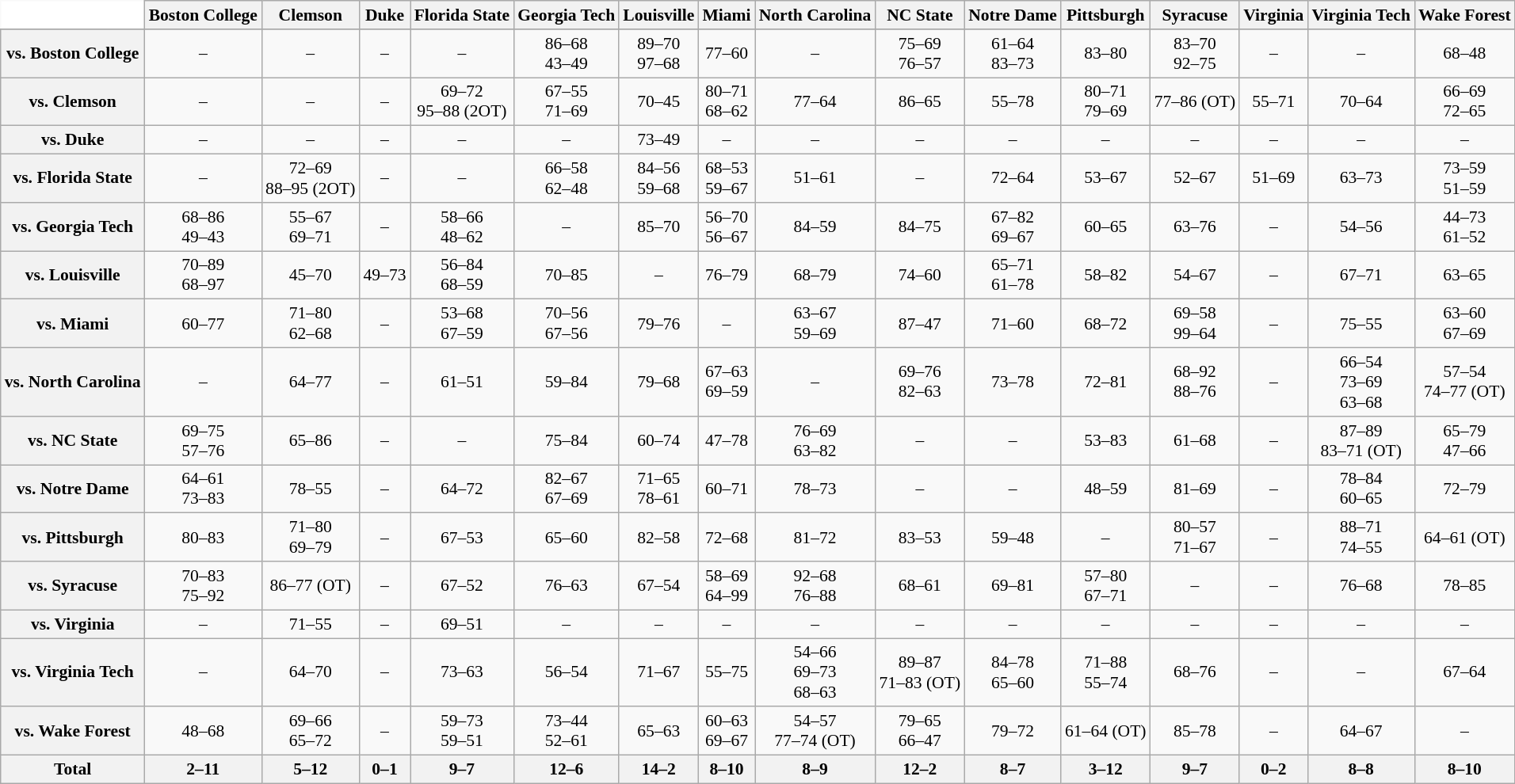<table class="wikitable" style="white-space:nowrap;font-size:90%;">
<tr>
<th colspan=1 style="background:white; border-top-style:hidden; border-left-style:hidden;"   width=75> </th>
<th style=>Boston College</th>
<th style=>Clemson</th>
<th style=>Duke</th>
<th style=>Florida State</th>
<th style=>Georgia Tech</th>
<th style=>Louisville</th>
<th style=>Miami</th>
<th style=>North Carolina</th>
<th style=>NC State</th>
<th style=>Notre Dame</th>
<th style=>Pittsburgh</th>
<th style=>Syracuse</th>
<th style=>Virginia</th>
<th style=>Virginia Tech</th>
<th style=>Wake Forest</th>
</tr>
<tr style="text-align:center;">
</tr>
<tr style="text-align:center;">
<th>vs. Boston College</th>
<td>–</td>
<td>–</td>
<td>–</td>
<td>–</td>
<td>86–68<br>43–49</td>
<td>89–70<br>97–68</td>
<td>77–60</td>
<td>–</td>
<td>75–69<br>76–57</td>
<td>61–64<br>83–73</td>
<td>83–80</td>
<td>83–70<br>92–75</td>
<td>–</td>
<td>–</td>
<td>68–48</td>
</tr>
<tr style="text-align:center;">
<th>vs. Clemson</th>
<td>–</td>
<td>–</td>
<td>–</td>
<td>69–72<br>95–88 (2OT)</td>
<td>67–55<br>71–69</td>
<td>70–45</td>
<td>80–71<br>68–62</td>
<td>77–64</td>
<td>86–65</td>
<td>55–78</td>
<td>80–71<br>79–69</td>
<td>77–86 (OT)</td>
<td>55–71</td>
<td>70–64</td>
<td>66–69<br>72–65</td>
</tr>
<tr style="text-align:center;">
<th>vs. Duke</th>
<td>–</td>
<td>–</td>
<td>–</td>
<td>–</td>
<td>–</td>
<td>73–49</td>
<td>–</td>
<td>–</td>
<td>–</td>
<td>–</td>
<td>–</td>
<td>–</td>
<td>–</td>
<td>–</td>
<td>–</td>
</tr>
<tr style="text-align:center;">
<th>vs. Florida State</th>
<td>–</td>
<td>72–69<br>88–95 (2OT)</td>
<td>–</td>
<td>–</td>
<td>66–58<br>62–48</td>
<td>84–56<br>59–68</td>
<td>68–53<br>59–67</td>
<td>51–61</td>
<td>–</td>
<td>72–64</td>
<td>53–67</td>
<td>52–67</td>
<td>51–69</td>
<td>63–73</td>
<td>73–59<br>51–59</td>
</tr>
<tr style="text-align:center;">
<th>vs. Georgia Tech</th>
<td>68–86<br>49–43</td>
<td>55–67<br>69–71</td>
<td>–</td>
<td>58–66<br>48–62</td>
<td>–</td>
<td>85–70</td>
<td>56–70<br>56–67</td>
<td>84–59</td>
<td>84–75</td>
<td>67–82<br>69–67</td>
<td>60–65</td>
<td>63–76</td>
<td>–</td>
<td>54–56</td>
<td>44–73<br>61–52</td>
</tr>
<tr style="text-align:center;">
<th>vs. Louisville</th>
<td>70–89<br>68–97</td>
<td>45–70</td>
<td>49–73</td>
<td>56–84<br>68–59</td>
<td>70–85</td>
<td>–</td>
<td>76–79</td>
<td>68–79</td>
<td>74–60</td>
<td>65–71<br>61–78</td>
<td>58–82</td>
<td>54–67</td>
<td>–</td>
<td>67–71</td>
<td>63–65</td>
</tr>
<tr style="text-align:center;">
<th>vs. Miami</th>
<td>60–77</td>
<td>71–80<br>62–68</td>
<td>–</td>
<td>53–68<br>67–59</td>
<td>70–56<br>67–56</td>
<td>79–76</td>
<td>–</td>
<td>63–67<br>59–69</td>
<td>87–47</td>
<td>71–60</td>
<td>68–72</td>
<td>69–58<br>99–64</td>
<td>–</td>
<td>75–55</td>
<td>63–60<br>67–69</td>
</tr>
<tr style="text-align:center;">
<th>vs. North Carolina</th>
<td>–</td>
<td>64–77</td>
<td>–</td>
<td>61–51</td>
<td>59–84</td>
<td>79–68</td>
<td>67–63<br>69–59</td>
<td>–</td>
<td>69–76<br>82–63</td>
<td>73–78</td>
<td>72–81</td>
<td>68–92<br>88–76</td>
<td>–</td>
<td>66–54<br>73–69<br>63–68</td>
<td>57–54<br>74–77 (OT)</td>
</tr>
<tr style="text-align:center;">
<th>vs. NC State</th>
<td>69–75<br>57–76</td>
<td>65–86</td>
<td>–</td>
<td>–</td>
<td>75–84</td>
<td>60–74</td>
<td>47–78</td>
<td>76–69<br>63–82</td>
<td>–</td>
<td>–</td>
<td>53–83</td>
<td>61–68</td>
<td>–</td>
<td>87–89<br>83–71 (OT)</td>
<td>65–79<br>47–66</td>
</tr>
<tr style="text-align:center;">
<th>vs. Notre Dame</th>
<td>64–61<br>73–83</td>
<td>78–55</td>
<td>–</td>
<td>64–72</td>
<td>82–67<br>67–69</td>
<td>71–65<br>78–61</td>
<td>60–71</td>
<td>78–73</td>
<td>–</td>
<td>–</td>
<td>48–59</td>
<td>81–69</td>
<td>–</td>
<td>78–84<br>60–65</td>
<td>72–79</td>
</tr>
<tr style="text-align:center;">
<th>vs. Pittsburgh</th>
<td>80–83</td>
<td>71–80<br>69–79</td>
<td>–</td>
<td>67–53</td>
<td>65–60</td>
<td>82–58</td>
<td>72–68</td>
<td>81–72</td>
<td>83–53</td>
<td>59–48</td>
<td>–</td>
<td>80–57<br>71–67</td>
<td>–</td>
<td>88–71<br>74–55</td>
<td>64–61 (OT)</td>
</tr>
<tr style="text-align:center;">
<th>vs. Syracuse</th>
<td>70–83<br>75–92</td>
<td>86–77 (OT)</td>
<td>–</td>
<td>67–52</td>
<td>76–63</td>
<td>67–54</td>
<td>58–69<br>64–99</td>
<td>92–68<br>76–88</td>
<td>68–61</td>
<td>69–81</td>
<td>57–80<br>67–71</td>
<td>–</td>
<td>–</td>
<td>76–68</td>
<td>78–85</td>
</tr>
<tr style="text-align:center;">
<th>vs. Virginia</th>
<td>–</td>
<td>71–55</td>
<td>–</td>
<td>69–51</td>
<td>–</td>
<td>–</td>
<td>–</td>
<td>–</td>
<td>–</td>
<td>–</td>
<td>–</td>
<td>–</td>
<td>–</td>
<td>–</td>
<td>–</td>
</tr>
<tr style="text-align:center;">
<th>vs. Virginia Tech</th>
<td>–</td>
<td>64–70</td>
<td>–</td>
<td>73–63</td>
<td>56–54</td>
<td>71–67</td>
<td>55–75</td>
<td>54–66<br>69–73<br>68–63</td>
<td>89–87<br>71–83 (OT)</td>
<td>84–78<br>65–60</td>
<td>71–88<br>55–74</td>
<td>68–76</td>
<td>–</td>
<td>–</td>
<td>67–64</td>
</tr>
<tr style="text-align:center;">
<th>vs. Wake Forest</th>
<td>48–68</td>
<td>69–66<br>65–72</td>
<td>–</td>
<td>59–73<br>59–51</td>
<td>73–44<br>52–61</td>
<td>65–63</td>
<td>60–63<br>69–67</td>
<td>54–57<br>77–74 (OT)</td>
<td>79–65<br>66–47</td>
<td>79–72</td>
<td>61–64 (OT)</td>
<td>85–78</td>
<td>–</td>
<td>64–67</td>
<td>–<br></td>
</tr>
<tr style="text-align:center;">
<th>Total</th>
<th>2–11</th>
<th>5–12</th>
<th>0–1</th>
<th>9–7</th>
<th>12–6</th>
<th>14–2</th>
<th>8–10</th>
<th>8–9</th>
<th>12–2</th>
<th>8–7</th>
<th>3–12</th>
<th>9–7</th>
<th>0–2</th>
<th>8–8</th>
<th>8–10</th>
</tr>
</table>
